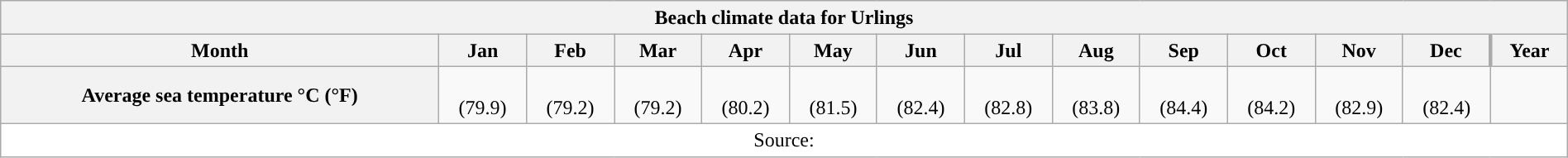<table class="wikitable" style="width:100%;text-align:center;line-height:1.2em;margin-left:auto;margin-right:auto">
<tr>
<th colspan="14">Beach climate data for Urlings</th>
</tr>
<tr>
<th>Month</th>
<th>Jan</th>
<th>Feb</th>
<th>Mar</th>
<th>Apr</th>
<th>May</th>
<th>Jun</th>
<th>Jul</th>
<th>Aug</th>
<th>Sep</th>
<th>Oct</th>
<th>Nov</th>
<th>Dec</th>
<th style="border-left-width:medium">Year</th>
</tr>
<tr>
<th>Average sea temperature °C (°F)</th>
<td><br>(79.9)</td>
<td><br>(79.2)</td>
<td><br>(79.2)</td>
<td><br>(80.2)</td>
<td><br>(81.5)</td>
<td><br>(82.4)</td>
<td><br>(82.8)</td>
<td><br>(83.8)</td>
<td><br>(84.4)</td>
<td><br>(84.2)</td>
<td><br>(82.9)</td>
<td><br>(82.4)</td>
<td><br></td>
</tr>
<tr>
<th colspan="14" style="background:#ffffff;font-weight:normal;font-size:100%;">Source:</th>
</tr>
</table>
